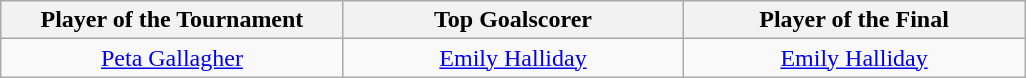<table class=wikitable style="margin:auto; text-align:center">
<tr>
<th style="width: 220px;">Player of the Tournament</th>
<th style="width: 220px;">Top Goalscorer</th>
<th style="width: 220px;">Player of the Final</th>
</tr>
<tr>
<td> <a href='#'>Peta Gallagher</a></td>
<td> <a href='#'>Emily Halliday</a></td>
<td> <a href='#'>Emily Halliday</a></td>
</tr>
</table>
